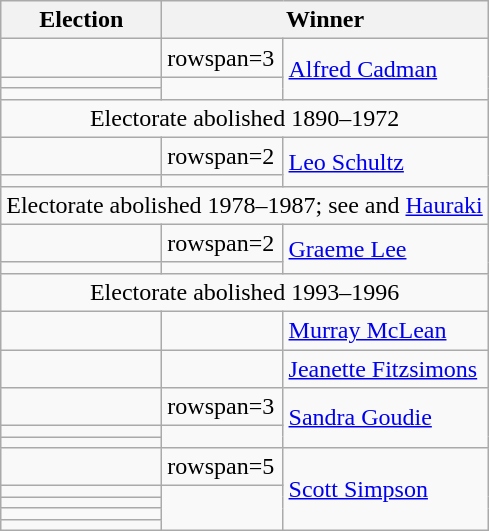<table class=wikitable>
<tr>
<th width=100>Election</th>
<th width=175 colspan=2>Winner</th>
</tr>
<tr>
<td></td>
<td>rowspan=3 </td>
<td rowspan=3><a href='#'>Alfred Cadman</a></td>
</tr>
<tr>
<td></td>
</tr>
<tr>
<td></td>
</tr>
<tr>
<td colspan=3 align=center><span>Electorate abolished 1890–1972</span></td>
</tr>
<tr>
<td></td>
<td>rowspan=2 </td>
<td rowspan=2><a href='#'>Leo Schultz</a></td>
</tr>
<tr>
<td></td>
</tr>
<tr>
<td colspan=3 align=center><span>Electorate abolished 1978–1987; see  and <a href='#'>Hauraki</a></span></td>
</tr>
<tr>
<td></td>
<td>rowspan=2 </td>
<td rowspan=2><a href='#'>Graeme Lee</a></td>
</tr>
<tr>
<td></td>
</tr>
<tr>
<td colspan=3 align=center><span>Electorate abolished 1993–1996</span></td>
</tr>
<tr>
<td></td>
<td></td>
<td><a href='#'>Murray McLean</a></td>
</tr>
<tr>
<td></td>
<td></td>
<td><a href='#'>Jeanette Fitzsimons</a></td>
</tr>
<tr>
<td></td>
<td>rowspan=3 </td>
<td rowspan=3><a href='#'>Sandra Goudie</a></td>
</tr>
<tr>
<td></td>
</tr>
<tr>
<td></td>
</tr>
<tr>
<td></td>
<td>rowspan=5 </td>
<td rowspan=5><a href='#'>Scott Simpson</a></td>
</tr>
<tr>
<td></td>
</tr>
<tr>
<td></td>
</tr>
<tr>
<td></td>
</tr>
<tr>
<td></td>
</tr>
</table>
